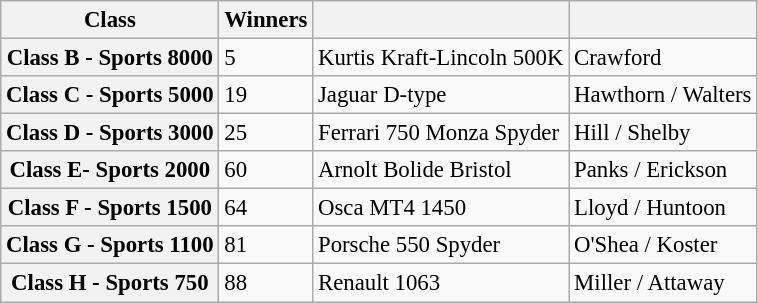<table class="wikitable" style="font-size: 95%">
<tr>
<th>Class</th>
<th>Winners</th>
<th></th>
<th></th>
</tr>
<tr>
<th>Class B - Sports 8000</th>
<td>5</td>
<td>Kurtis Kraft-Lincoln 500K</td>
<td>Crawford</td>
</tr>
<tr>
<th>Class C - Sports 5000</th>
<td>19</td>
<td>Jaguar D-type</td>
<td>Hawthorn / Walters</td>
</tr>
<tr>
<th>Class D - Sports 3000</th>
<td>25</td>
<td>Ferrari 750 Monza Spyder</td>
<td>Hill / Shelby</td>
</tr>
<tr>
<th>Class E- Sports 2000</th>
<td>60</td>
<td>Arnolt Bolide Bristol</td>
<td>Panks / Erickson</td>
</tr>
<tr>
<th>Class F - Sports 1500</th>
<td>64</td>
<td>Osca MT4 1450</td>
<td>Lloyd / Huntoon</td>
</tr>
<tr>
<th>Class G - Sports 1100</th>
<td>81</td>
<td>Porsche 550 Spyder</td>
<td>O'Shea / Koster</td>
</tr>
<tr>
<th>Class H - Sports 750</th>
<td>88</td>
<td>Renault 1063</td>
<td>Miller / Attaway</td>
</tr>
</table>
